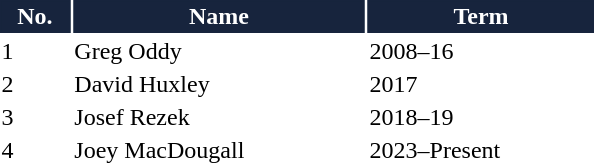<table class="toccolours" style="width:25em">
<tr>
<th style="background:#17243d;color:white;border:#17243d 1px solid">No.</th>
<th style="background:#17243d;color:white;border:#17243d 1px solid">Name</th>
<th style="background:#17243d;color:white;border:#17243d 1px solid">Term</th>
</tr>
<tr>
<td>1</td>
<td> Greg Oddy</td>
<td>2008–16</td>
</tr>
<tr>
<td>2</td>
<td> David Huxley</td>
<td>2017</td>
</tr>
<tr>
<td>3</td>
<td> Josef Rezek</td>
<td>2018–19</td>
</tr>
<tr>
<td>4</td>
<td> Joey MacDougall</td>
<td>2023–Present</td>
</tr>
<tr>
</tr>
</table>
